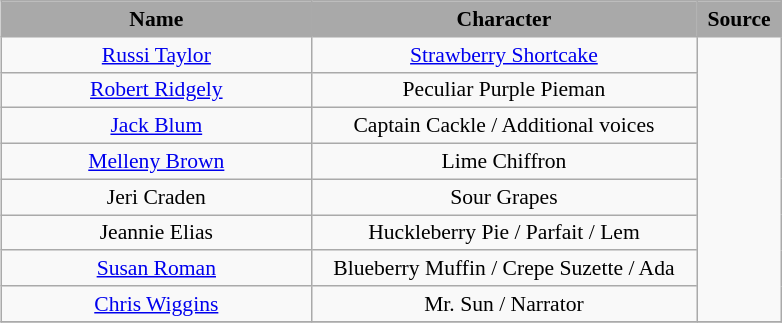<table class="wikitable" style="font-size:90%; text-align:center; margin: 5px;">
<tr>
<th style="background:darkGrey; width:200px;">Name</th>
<th style="background:darkGrey; width:250px;">Character</th>
<th style="background:darkGrey; width:50px;">Source</th>
</tr>
<tr>
<td><a href='#'>Russi Taylor</a></td>
<td><a href='#'>Strawberry Shortcake</a></td>
<td rowspan="8"></td>
</tr>
<tr>
<td><a href='#'>Robert Ridgely</a></td>
<td>Peculiar Purple Pieman</td>
</tr>
<tr>
<td><a href='#'>Jack Blum</a></td>
<td>Captain Cackle / Additional voices</td>
</tr>
<tr>
<td><a href='#'>Melleny Brown</a></td>
<td>Lime Chiffron</td>
</tr>
<tr>
<td>Jeri Craden</td>
<td>Sour Grapes</td>
</tr>
<tr>
<td>Jeannie Elias</td>
<td>Huckleberry Pie / Parfait / Lem</td>
</tr>
<tr>
<td><a href='#'>Susan Roman</a></td>
<td>Blueberry Muffin / Crepe Suzette / Ada</td>
</tr>
<tr>
<td><a href='#'>Chris Wiggins</a></td>
<td>Mr. Sun / Narrator</td>
</tr>
<tr>
</tr>
</table>
